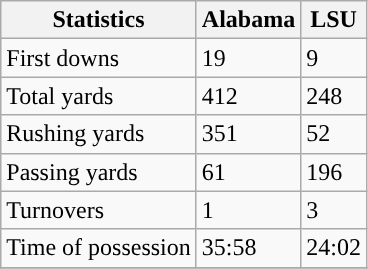<table class="wikitable" style="float: left;">
<tr>
<th>Statistics</th>
<th>Alabama</th>
<th>LSU</th>
</tr>
<tr>
<td>First downs</td>
<td>19</td>
<td>9</td>
</tr>
<tr>
<td>Total yards</td>
<td>412</td>
<td>248</td>
</tr>
<tr>
<td>Rushing yards</td>
<td>351</td>
<td>52</td>
</tr>
<tr>
<td>Passing yards</td>
<td>61</td>
<td>196</td>
</tr>
<tr>
<td>Turnovers</td>
<td>1</td>
<td>3</td>
</tr>
<tr>
<td>Time of possession</td>
<td>35:58</td>
<td>24:02</td>
</tr>
<tr>
</tr>
</table>
